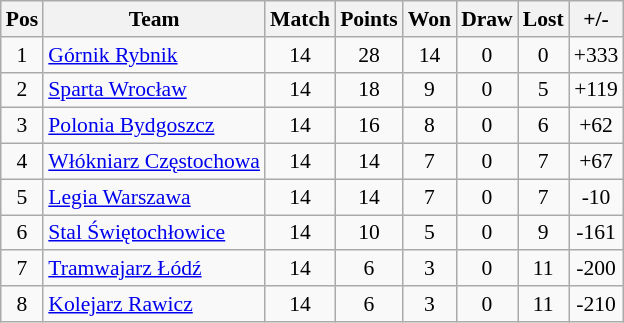<table class=wikitable style="font-size: 90%">
<tr align=center >
<th>Pos</th>
<th>Team</th>
<th>Match</th>
<th>Points</th>
<th>Won</th>
<th>Draw</th>
<th>Lost</th>
<th>+/-</th>
</tr>
<tr align=center >
<td>1</td>
<td align=left><a href='#'>Górnik Rybnik</a></td>
<td>14</td>
<td>28</td>
<td>14</td>
<td>0</td>
<td>0</td>
<td>+333</td>
</tr>
<tr align=center >
<td>2</td>
<td align=left><a href='#'>Sparta Wrocław</a></td>
<td>14</td>
<td>18</td>
<td>9</td>
<td>0</td>
<td>5</td>
<td>+119</td>
</tr>
<tr align=center >
<td>3</td>
<td align=left><a href='#'>Polonia Bydgoszcz</a></td>
<td>14</td>
<td>16</td>
<td>8</td>
<td>0</td>
<td>6</td>
<td>+62</td>
</tr>
<tr align=center>
<td>4</td>
<td align=left><a href='#'>Włókniarz Częstochowa</a></td>
<td>14</td>
<td>14</td>
<td>7</td>
<td>0</td>
<td>7</td>
<td>+67</td>
</tr>
<tr align=center>
<td>5</td>
<td align=left><a href='#'>Legia Warszawa</a></td>
<td>14</td>
<td>14</td>
<td>7</td>
<td>0</td>
<td>7</td>
<td>-10</td>
</tr>
<tr align=center>
<td>6</td>
<td align=left><a href='#'>Stal Świętochłowice</a></td>
<td>14</td>
<td>10</td>
<td>5</td>
<td>0</td>
<td>9</td>
<td>-161</td>
</tr>
<tr align=center >
<td>7</td>
<td align=left><a href='#'>Tramwajarz Łódź</a></td>
<td>14</td>
<td>6</td>
<td>3</td>
<td>0</td>
<td>11</td>
<td>-200</td>
</tr>
<tr align=center >
<td>8</td>
<td align=left><a href='#'>Kolejarz Rawicz</a></td>
<td>14</td>
<td>6</td>
<td>3</td>
<td>0</td>
<td>11</td>
<td>-210</td>
</tr>
</table>
